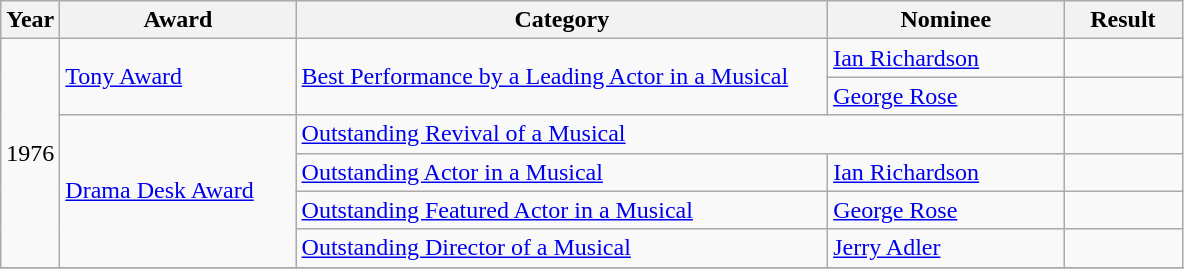<table class="wikitable">
<tr>
<th width="5%">Year</th>
<th width="20%">Award</th>
<th width="45%">Category</th>
<th width="20%">Nominee</th>
<th width="10%">Result</th>
</tr>
<tr>
<td rowspan="6" align="center">1976</td>
<td rowspan="2"><a href='#'>Tony Award</a></td>
<td rowspan="2"><a href='#'>Best Performance by a Leading Actor in a Musical</a></td>
<td><a href='#'>Ian Richardson</a></td>
<td></td>
</tr>
<tr>
<td><a href='#'>George Rose</a></td>
<td></td>
</tr>
<tr>
<td rowspan="4"><a href='#'>Drama Desk Award</a></td>
<td colspan="2"><a href='#'>Outstanding Revival of a Musical</a></td>
<td></td>
</tr>
<tr>
<td><a href='#'>Outstanding Actor in a Musical</a></td>
<td><a href='#'>Ian Richardson</a></td>
<td></td>
</tr>
<tr>
<td><a href='#'>Outstanding Featured Actor in a Musical</a></td>
<td><a href='#'>George Rose</a></td>
<td></td>
</tr>
<tr>
<td><a href='#'>Outstanding Director of a Musical</a></td>
<td><a href='#'>Jerry Adler</a></td>
<td></td>
</tr>
<tr>
</tr>
</table>
